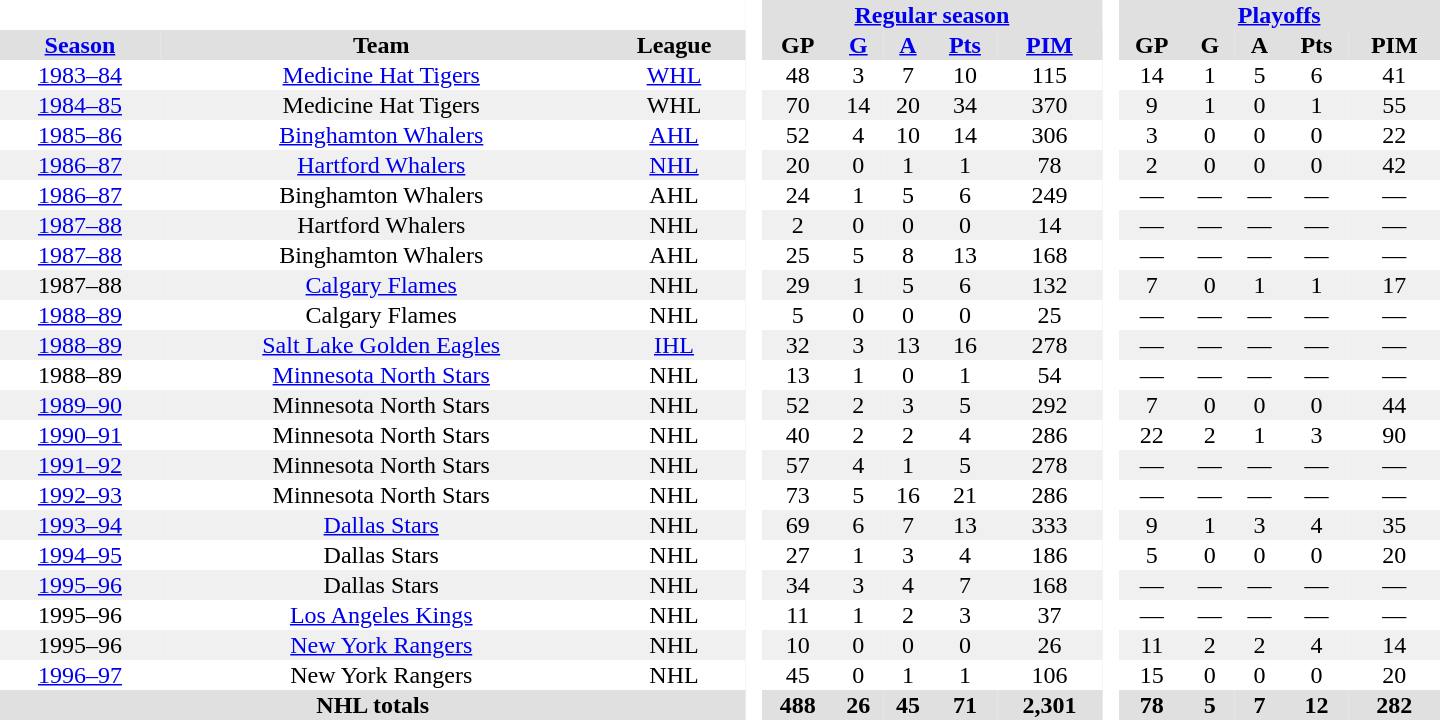<table border="0" cellpadding="1" cellspacing="0" style="text-align:center; width:60em">
<tr bgcolor="#e0e0e0">
<th colspan="3" bgcolor="#ffffff"> </th>
<th rowspan="99" bgcolor="#ffffff"> </th>
<th colspan="5"><a href='#'>Regular season</a></th>
<th rowspan="99" bgcolor="#ffffff"> </th>
<th colspan="5"><a href='#'>Playoffs</a></th>
</tr>
<tr bgcolor="#e0e0e0">
<th><a href='#'>Season</a></th>
<th>Team</th>
<th>League</th>
<th>GP</th>
<th><a href='#'>G</a></th>
<th><a href='#'>A</a></th>
<th><a href='#'>Pts</a></th>
<th><a href='#'>PIM</a></th>
<th>GP</th>
<th>G</th>
<th>A</th>
<th>Pts</th>
<th>PIM</th>
</tr>
<tr>
<td><a href='#'>1983–84</a></td>
<td><a href='#'>Medicine Hat Tigers</a></td>
<td><a href='#'>WHL</a></td>
<td>48</td>
<td>3</td>
<td>7</td>
<td>10</td>
<td>115</td>
<td>14</td>
<td>1</td>
<td>5</td>
<td>6</td>
<td>41</td>
</tr>
<tr bgcolor="#f0f0f0">
<td><a href='#'>1984–85</a></td>
<td>Medicine Hat Tigers</td>
<td>WHL</td>
<td>70</td>
<td>14</td>
<td>20</td>
<td>34</td>
<td>370</td>
<td>9</td>
<td>1</td>
<td>0</td>
<td>1</td>
<td>55</td>
</tr>
<tr>
<td><a href='#'>1985–86</a></td>
<td><a href='#'>Binghamton Whalers</a></td>
<td><a href='#'>AHL</a></td>
<td>52</td>
<td>4</td>
<td>10</td>
<td>14</td>
<td>306</td>
<td>3</td>
<td>0</td>
<td>0</td>
<td>0</td>
<td>22</td>
</tr>
<tr bgcolor="#f0f0f0">
<td><a href='#'>1986–87</a></td>
<td><a href='#'>Hartford Whalers</a></td>
<td><a href='#'>NHL</a></td>
<td>20</td>
<td>0</td>
<td>1</td>
<td>1</td>
<td>78</td>
<td>2</td>
<td>0</td>
<td>0</td>
<td>0</td>
<td>42</td>
</tr>
<tr>
<td><a href='#'>1986–87</a></td>
<td>Binghamton Whalers</td>
<td>AHL</td>
<td>24</td>
<td>1</td>
<td>5</td>
<td>6</td>
<td>249</td>
<td>—</td>
<td>—</td>
<td>—</td>
<td>—</td>
<td>—</td>
</tr>
<tr bgcolor="#f0f0f0">
<td><a href='#'>1987–88</a></td>
<td>Hartford Whalers</td>
<td>NHL</td>
<td>2</td>
<td>0</td>
<td>0</td>
<td>0</td>
<td>14</td>
<td>—</td>
<td>—</td>
<td>—</td>
<td>—</td>
<td>—</td>
</tr>
<tr>
<td><a href='#'>1987–88</a></td>
<td>Binghamton Whalers</td>
<td>AHL</td>
<td>25</td>
<td>5</td>
<td>8</td>
<td>13</td>
<td>168</td>
<td>—</td>
<td>—</td>
<td>—</td>
<td>—</td>
<td>—</td>
</tr>
<tr bgcolor="#f0f0f0">
<td>1987–88</td>
<td><a href='#'>Calgary Flames</a></td>
<td>NHL</td>
<td>29</td>
<td>1</td>
<td>5</td>
<td>6</td>
<td>132</td>
<td>7</td>
<td>0</td>
<td>1</td>
<td>1</td>
<td>17</td>
</tr>
<tr>
<td><a href='#'>1988–89</a></td>
<td>Calgary Flames</td>
<td>NHL</td>
<td>5</td>
<td>0</td>
<td>0</td>
<td>0</td>
<td>25</td>
<td>—</td>
<td>—</td>
<td>—</td>
<td>—</td>
<td>—</td>
</tr>
<tr bgcolor="#f0f0f0">
<td><a href='#'>1988–89</a></td>
<td><a href='#'>Salt Lake Golden Eagles</a></td>
<td><a href='#'>IHL</a></td>
<td>32</td>
<td>3</td>
<td>13</td>
<td>16</td>
<td>278</td>
<td>—</td>
<td>—</td>
<td>—</td>
<td>—</td>
<td>—</td>
</tr>
<tr>
<td>1988–89</td>
<td><a href='#'>Minnesota North Stars</a></td>
<td>NHL</td>
<td>13</td>
<td>1</td>
<td>0</td>
<td>1</td>
<td>54</td>
<td>—</td>
<td>—</td>
<td>—</td>
<td>—</td>
<td>—</td>
</tr>
<tr bgcolor="#f0f0f0">
<td><a href='#'>1989–90</a></td>
<td>Minnesota North Stars</td>
<td>NHL</td>
<td>52</td>
<td>2</td>
<td>3</td>
<td>5</td>
<td>292</td>
<td>7</td>
<td>0</td>
<td>0</td>
<td>0</td>
<td>44</td>
</tr>
<tr>
<td><a href='#'>1990–91</a></td>
<td>Minnesota North Stars</td>
<td>NHL</td>
<td>40</td>
<td>2</td>
<td>2</td>
<td>4</td>
<td>286</td>
<td>22</td>
<td>2</td>
<td>1</td>
<td>3</td>
<td>90</td>
</tr>
<tr bgcolor="#f0f0f0">
<td><a href='#'>1991–92</a></td>
<td>Minnesota North Stars</td>
<td>NHL</td>
<td>57</td>
<td>4</td>
<td>1</td>
<td>5</td>
<td>278</td>
<td>—</td>
<td>—</td>
<td>—</td>
<td>—</td>
<td>—</td>
</tr>
<tr>
<td><a href='#'>1992–93</a></td>
<td>Minnesota North Stars</td>
<td>NHL</td>
<td>73</td>
<td>5</td>
<td>16</td>
<td>21</td>
<td>286</td>
<td>—</td>
<td>—</td>
<td>—</td>
<td>—</td>
<td>—</td>
</tr>
<tr bgcolor="#f0f0f0">
<td><a href='#'>1993–94</a></td>
<td><a href='#'>Dallas Stars</a></td>
<td>NHL</td>
<td>69</td>
<td>6</td>
<td>7</td>
<td>13</td>
<td>333</td>
<td>9</td>
<td>1</td>
<td>3</td>
<td>4</td>
<td>35</td>
</tr>
<tr>
<td><a href='#'>1994–95</a></td>
<td>Dallas Stars</td>
<td>NHL</td>
<td>27</td>
<td>1</td>
<td>3</td>
<td>4</td>
<td>186</td>
<td>5</td>
<td>0</td>
<td>0</td>
<td>0</td>
<td>20</td>
</tr>
<tr bgcolor="#f0f0f0">
<td><a href='#'>1995–96</a></td>
<td>Dallas Stars</td>
<td>NHL</td>
<td>34</td>
<td>3</td>
<td>4</td>
<td>7</td>
<td>168</td>
<td>—</td>
<td>—</td>
<td>—</td>
<td>—</td>
<td>—</td>
</tr>
<tr>
<td>1995–96</td>
<td><a href='#'>Los Angeles Kings</a></td>
<td>NHL</td>
<td>11</td>
<td>1</td>
<td>2</td>
<td>3</td>
<td>37</td>
<td>—</td>
<td>—</td>
<td>—</td>
<td>—</td>
<td>—</td>
</tr>
<tr bgcolor="#f0f0f0">
<td>1995–96</td>
<td><a href='#'>New York Rangers</a></td>
<td>NHL</td>
<td>10</td>
<td>0</td>
<td>0</td>
<td>0</td>
<td>26</td>
<td>11</td>
<td>2</td>
<td>2</td>
<td>4</td>
<td>14</td>
</tr>
<tr>
<td><a href='#'>1996–97</a></td>
<td>New York Rangers</td>
<td>NHL</td>
<td>45</td>
<td>0</td>
<td>1</td>
<td>1</td>
<td>106</td>
<td>15</td>
<td>0</td>
<td>0</td>
<td>0</td>
<td>20</td>
</tr>
<tr bgcolor="#e0e0e0">
<th colspan="3">NHL totals</th>
<th>488</th>
<th>26</th>
<th>45</th>
<th>71</th>
<th>2,301</th>
<th>78</th>
<th>5</th>
<th>7</th>
<th>12</th>
<th>282</th>
</tr>
</table>
